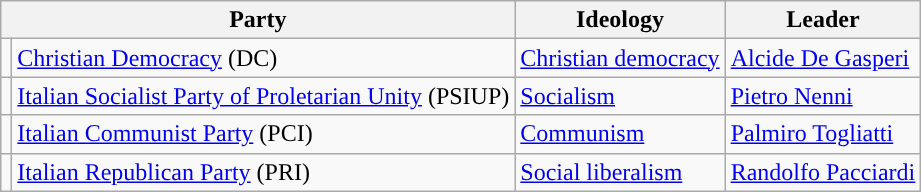<table class=wikitable style="font-size:100%">
<tr>
<th colspan=2>Party</th>
<th>Ideology</th>
<th>Leader</th>
</tr>
<tr>
<td style="color:inherit;background:"></td>
<td><a href='#'>Christian Democracy</a> (DC)</td>
<td><a href='#'>Christian democracy</a></td>
<td><a href='#'>Alcide De Gasperi</a></td>
</tr>
<tr>
<td style="color:inherit;background:"></td>
<td><a href='#'>Italian Socialist Party of Proletarian Unity</a> (PSIUP)</td>
<td><a href='#'>Socialism</a></td>
<td><a href='#'>Pietro Nenni</a></td>
</tr>
<tr>
<td style="color:inherit;background:"></td>
<td><a href='#'>Italian Communist Party</a> (PCI)</td>
<td><a href='#'>Communism</a></td>
<td><a href='#'>Palmiro Togliatti</a></td>
</tr>
<tr>
<td style="color:inherit;background:"></td>
<td><a href='#'>Italian Republican Party</a> (PRI)</td>
<td><a href='#'>Social liberalism</a></td>
<td><a href='#'>Randolfo Pacciardi</a></td>
</tr>
</table>
